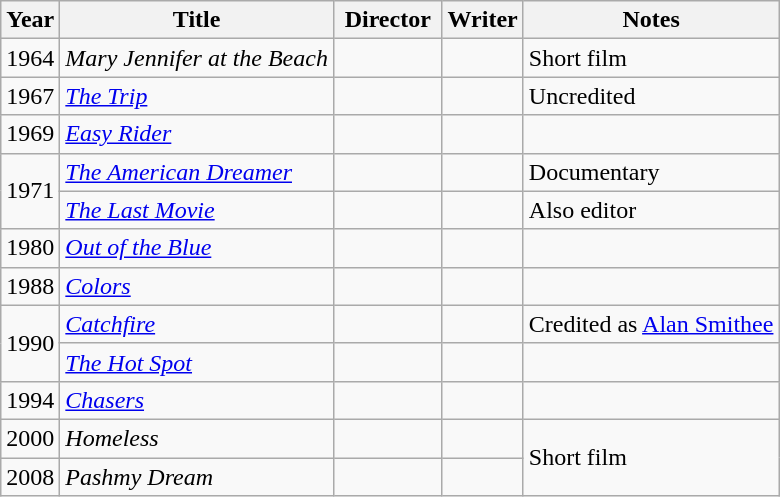<table class="wikitable sortable">
<tr>
<th>Year</th>
<th>Title</th>
<th width=65>Director</th>
<th>Writer</th>
<th>Notes</th>
</tr>
<tr>
<td>1964</td>
<td><em>Mary Jennifer at the Beach</em></td>
<td></td>
<td></td>
<td>Short film</td>
</tr>
<tr>
<td>1967</td>
<td><em><a href='#'>The Trip</a></em></td>
<td></td>
<td></td>
<td>Uncredited</td>
</tr>
<tr>
<td>1969</td>
<td><em><a href='#'>Easy Rider</a></em></td>
<td></td>
<td></td>
<td></td>
</tr>
<tr>
<td rowspan="2">1971</td>
<td><em><a href='#'>The American Dreamer</a></em></td>
<td></td>
<td></td>
<td>Documentary</td>
</tr>
<tr>
<td><em><a href='#'>The Last Movie</a></em></td>
<td></td>
<td></td>
<td>Also editor</td>
</tr>
<tr>
<td>1980</td>
<td><em><a href='#'>Out of the Blue</a></em></td>
<td></td>
<td></td>
<td></td>
</tr>
<tr>
<td>1988</td>
<td><em><a href='#'>Colors</a></em></td>
<td></td>
<td></td>
<td></td>
</tr>
<tr>
<td rowspan="2">1990</td>
<td><em><a href='#'>Catchfire</a></em></td>
<td></td>
<td></td>
<td>Credited as <a href='#'>Alan Smithee</a></td>
</tr>
<tr>
<td><em><a href='#'>The Hot Spot</a></em></td>
<td></td>
<td></td>
<td></td>
</tr>
<tr>
<td>1994</td>
<td><em><a href='#'>Chasers</a></em></td>
<td></td>
<td></td>
<td></td>
</tr>
<tr>
<td>2000</td>
<td><em>Homeless</em></td>
<td></td>
<td></td>
<td rowspan="2">Short film</td>
</tr>
<tr>
<td>2008</td>
<td><em>Pashmy Dream</em></td>
<td></td>
<td></td>
</tr>
</table>
